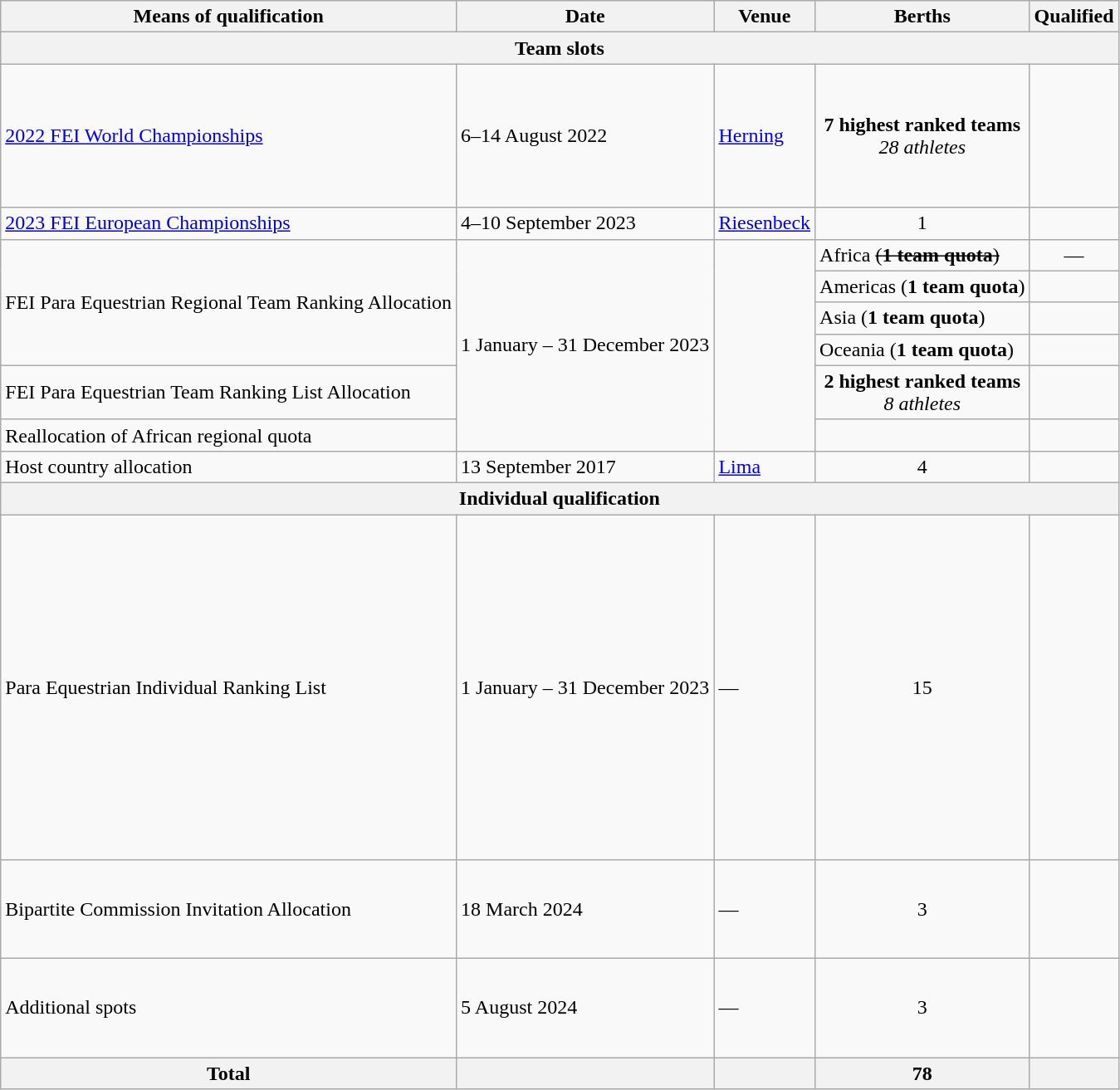<table class="wikitable">
<tr>
<th>Means of qualification</th>
<th>Date</th>
<th>Venue</th>
<th>Berths</th>
<th>Qualified</th>
</tr>
<tr>
<th colspan=5>Team slots</th>
</tr>
<tr>
<td><a href='#'>2022 FEI World Championships</a></td>
<td>6–14 August 2022</td>
<td> <a href='#'>Herning</a></td>
<td align="center"><strong>7 highest ranked teams</strong><br><em>28 athletes</em></td>
<td><br><br><br><br><br><br></td>
</tr>
<tr>
<td><a href='#'>2023 FEI European Championships</a></td>
<td>4–10 September 2023</td>
<td> <a href='#'>Riesenbeck</a></td>
<td align=center>1</td>
<td></td>
</tr>
<tr>
<td rowspan=4>FEI Para Equestrian Regional Team Ranking Allocation</td>
<td rowspan="6">1 January – 31 December 2023</td>
<td rowspan="6"></td>
<td>Africa <s>(<strong>1 team quota</strong>)</s></td>
<td align=center>—</td>
</tr>
<tr>
<td>Americas (<strong>1 team quota</strong>)</td>
<td></td>
</tr>
<tr>
<td>Asia (<strong>1 team quota</strong>)</td>
<td></td>
</tr>
<tr>
<td>Oceania (<strong>1 team quota</strong>)</td>
<td></td>
</tr>
<tr>
<td>FEI Para Equestrian Team Ranking List Allocation</td>
<td align="center"><strong>2 highest ranked teams</strong><br><em>8 athletes</em></td>
<td><br></td>
</tr>
<tr>
<td>Reallocation of African regional quota</td>
<td></td>
<td></td>
</tr>
<tr>
<td>Host country allocation</td>
<td>13 September 2017</td>
<td> <a href='#'>Lima</a></td>
<td align=center>4</td>
<td></td>
</tr>
<tr>
<th colspan=5>Individual qualification</th>
</tr>
<tr>
<td>Para Equestrian Individual Ranking List</td>
<td>1 January – 31 December 2023</td>
<td>—</td>
<td align=center>15</td>
<td><br><br><br><br><br><br><br><br><br><br><br><br><br><br><br></td>
</tr>
<tr>
<td>Bipartite Commission Invitation Allocation</td>
<td>18 March 2024</td>
<td>—</td>
<td align=center>3</td>
<td><br><br><br><br></td>
</tr>
<tr>
<td>Additional spots</td>
<td>5 August 2024</td>
<td>—</td>
<td align=center>3</td>
<td><br><br><br><br></td>
</tr>
<tr>
<th>Total</th>
<th></th>
<th></th>
<th align="center">78</th>
<th></th>
</tr>
</table>
